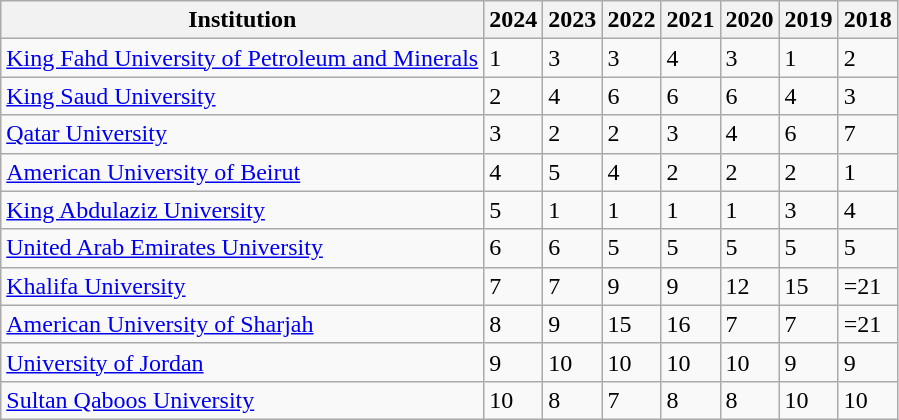<table class="wikitable sortable">
<tr>
<th>Institution</th>
<th>2024</th>
<th>2023</th>
<th>2022</th>
<th>2021</th>
<th>2020</th>
<th>2019</th>
<th>2018</th>
</tr>
<tr>
<td> <a href='#'>King Fahd University of Petroleum and Minerals</a></td>
<td>1</td>
<td>3</td>
<td>3</td>
<td>4</td>
<td>3</td>
<td>1</td>
<td>2</td>
</tr>
<tr>
<td> <a href='#'>King Saud University</a></td>
<td>2</td>
<td>4</td>
<td>6</td>
<td>6</td>
<td>6</td>
<td>4</td>
<td>3</td>
</tr>
<tr>
<td> <a href='#'>Qatar University</a></td>
<td>3</td>
<td>2</td>
<td>2</td>
<td>3</td>
<td>4</td>
<td>6</td>
<td>7</td>
</tr>
<tr>
<td> <a href='#'>American University of Beirut</a></td>
<td>4</td>
<td>5</td>
<td>4</td>
<td>2</td>
<td>2</td>
<td>2</td>
<td>1</td>
</tr>
<tr>
<td> <a href='#'>King Abdulaziz University</a></td>
<td>5</td>
<td>1</td>
<td>1</td>
<td>1</td>
<td>1</td>
<td>3</td>
<td>4</td>
</tr>
<tr>
<td> <a href='#'>United Arab Emirates University</a></td>
<td>6</td>
<td>6</td>
<td>5</td>
<td>5</td>
<td>5</td>
<td>5</td>
<td>5</td>
</tr>
<tr>
<td> <a href='#'>Khalifa University</a></td>
<td>7</td>
<td>7</td>
<td>9</td>
<td>9</td>
<td>12</td>
<td>15</td>
<td>=21</td>
</tr>
<tr>
<td> <a href='#'>American University of Sharjah</a></td>
<td>8</td>
<td>9</td>
<td>15</td>
<td>16</td>
<td>7</td>
<td>7</td>
<td>=21</td>
</tr>
<tr>
<td> <a href='#'>University of Jordan</a></td>
<td>9</td>
<td>10</td>
<td>10</td>
<td>10</td>
<td>10</td>
<td>9</td>
<td>9</td>
</tr>
<tr>
<td> <a href='#'>Sultan Qaboos University</a></td>
<td>10</td>
<td>8</td>
<td>7</td>
<td>8</td>
<td>8</td>
<td>10</td>
<td>10</td>
</tr>
</table>
